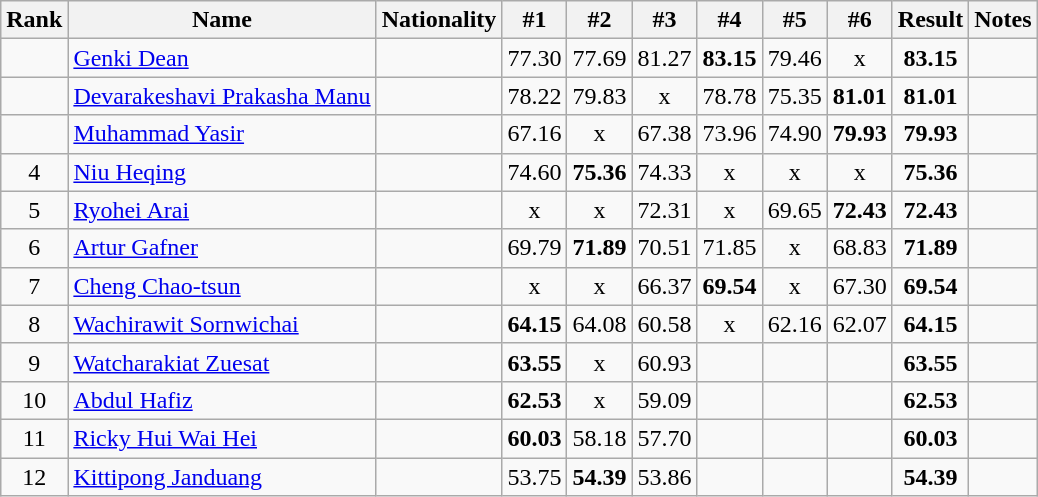<table class="wikitable sortable" style="text-align:center">
<tr>
<th>Rank</th>
<th>Name</th>
<th>Nationality</th>
<th>#1</th>
<th>#2</th>
<th>#3</th>
<th>#4</th>
<th>#5</th>
<th>#6</th>
<th>Result</th>
<th>Notes</th>
</tr>
<tr>
<td></td>
<td align=left><a href='#'>Genki Dean</a></td>
<td align=left></td>
<td>77.30</td>
<td>77.69</td>
<td>81.27</td>
<td><strong>83.15</strong></td>
<td>79.46</td>
<td>x</td>
<td><strong>83.15</strong></td>
<td></td>
</tr>
<tr>
<td></td>
<td align=left><a href='#'>Devarakeshavi Prakasha Manu</a></td>
<td align=left></td>
<td>78.22</td>
<td>79.83</td>
<td>x</td>
<td>78.78</td>
<td>75.35</td>
<td><strong>81.01</strong></td>
<td><strong>81.01</strong></td>
<td></td>
</tr>
<tr>
<td></td>
<td align=left><a href='#'>Muhammad Yasir</a></td>
<td align=left></td>
<td>67.16</td>
<td>x</td>
<td>67.38</td>
<td>73.96</td>
<td>74.90</td>
<td><strong>79.93</strong></td>
<td><strong>79.93</strong></td>
<td></td>
</tr>
<tr>
<td>4</td>
<td align=left><a href='#'>Niu Heqing</a></td>
<td align=left></td>
<td>74.60</td>
<td><strong>75.36</strong></td>
<td>74.33</td>
<td>x</td>
<td>x</td>
<td>x</td>
<td><strong>75.36</strong></td>
<td></td>
</tr>
<tr>
<td>5</td>
<td align=left><a href='#'>Ryohei Arai</a></td>
<td align=left></td>
<td>x</td>
<td>x</td>
<td>72.31</td>
<td>x</td>
<td>69.65</td>
<td><strong>72.43</strong></td>
<td><strong>72.43</strong></td>
<td></td>
</tr>
<tr>
<td>6</td>
<td align=left><a href='#'>Artur Gafner</a></td>
<td align=left></td>
<td>69.79</td>
<td><strong>71.89</strong></td>
<td>70.51</td>
<td>71.85</td>
<td>x</td>
<td>68.83</td>
<td><strong>71.89</strong></td>
<td></td>
</tr>
<tr>
<td>7</td>
<td align=left><a href='#'>Cheng Chao-tsun</a></td>
<td align=left></td>
<td>x</td>
<td>x</td>
<td>66.37</td>
<td><strong>69.54</strong></td>
<td>x</td>
<td>67.30</td>
<td><strong>69.54</strong></td>
<td></td>
</tr>
<tr>
<td>8</td>
<td align=left><a href='#'>Wachirawit Sornwichai</a></td>
<td align=left></td>
<td><strong>64.15</strong></td>
<td>64.08</td>
<td>60.58</td>
<td>x</td>
<td>62.16</td>
<td>62.07</td>
<td><strong>64.15</strong></td>
<td></td>
</tr>
<tr>
<td>9</td>
<td align=left><a href='#'>Watcharakiat Zuesat</a></td>
<td align=left></td>
<td><strong>63.55</strong></td>
<td>x</td>
<td>60.93</td>
<td></td>
<td></td>
<td></td>
<td><strong>63.55</strong></td>
<td></td>
</tr>
<tr>
<td>10</td>
<td align=left><a href='#'>Abdul Hafiz</a></td>
<td align=left></td>
<td><strong>62.53</strong></td>
<td>x</td>
<td>59.09</td>
<td></td>
<td></td>
<td></td>
<td><strong>62.53</strong></td>
<td></td>
</tr>
<tr>
<td>11</td>
<td align=left><a href='#'>Ricky Hui Wai Hei</a></td>
<td align=left></td>
<td><strong>60.03</strong></td>
<td>58.18</td>
<td>57.70</td>
<td></td>
<td></td>
<td></td>
<td><strong>60.03</strong></td>
<td></td>
</tr>
<tr>
<td>12</td>
<td align=left><a href='#'>Kittipong Janduang</a></td>
<td align=left></td>
<td>53.75</td>
<td><strong>54.39</strong></td>
<td>53.86</td>
<td></td>
<td></td>
<td></td>
<td><strong>54.39</strong></td>
<td></td>
</tr>
</table>
